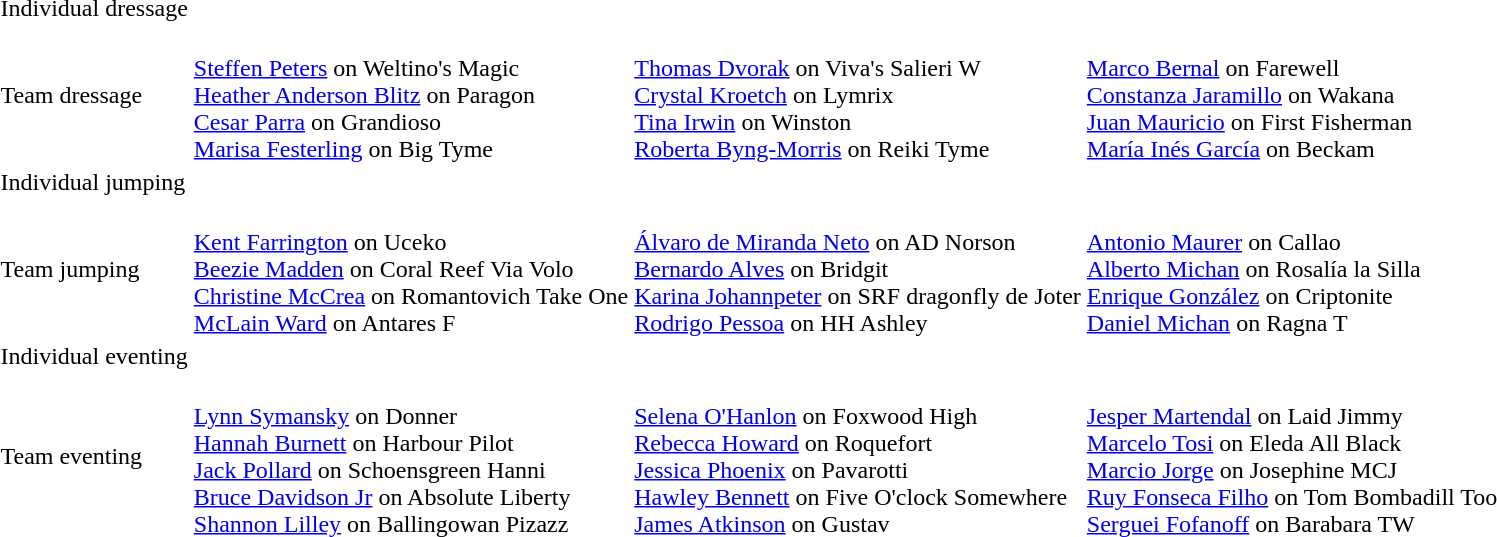<table>
<tr>
<td>Individual dressage<br></td>
<td></td>
<td></td>
<td></td>
</tr>
<tr>
<td>Team dressage<br></td>
<td><br><a href='#'>Steffen Peters</a> on Weltino's Magic<br><a href='#'>Heather Anderson Blitz</a> on Paragon<br><a href='#'>Cesar Parra</a> on Grandioso<br><a href='#'>Marisa Festerling</a> on Big Tyme</td>
<td><br><a href='#'>Thomas Dvorak</a> on Viva's Salieri W<br><a href='#'>Crystal Kroetch</a> on Lymrix<br><a href='#'>Tina Irwin</a> on Winston<br><a href='#'>Roberta Byng-Morris</a> on Reiki Tyme</td>
<td><br><a href='#'>Marco Bernal</a> on Farewell<br><a href='#'>Constanza Jaramillo</a> on Wakana<br><a href='#'>Juan Mauricio</a> on First Fisherman<br><a href='#'>María Inés García</a> on Beckam</td>
</tr>
<tr>
<td>Individual jumping<br></td>
<td></td>
<td></td>
<td></td>
</tr>
<tr>
<td>Team jumping<br></td>
<td><br><a href='#'>Kent Farrington</a> on Uceko<br><a href='#'>Beezie Madden</a> on Coral Reef Via Volo<br><a href='#'>Christine McCrea</a> on Romantovich Take One<br><a href='#'>McLain Ward</a> on Antares F</td>
<td><br><a href='#'>Álvaro de Miranda Neto</a> on AD Norson<br><a href='#'>Bernardo Alves</a> on Bridgit<br><a href='#'>Karina Johannpeter</a> on SRF dragonfly de Joter<br><a href='#'>Rodrigo Pessoa</a> on HH Ashley</td>
<td><br><a href='#'>Antonio Maurer</a> on Callao<br><a href='#'>Alberto Michan</a> on Rosalía la Silla<br><a href='#'>Enrique González</a> on Criptonite<br><a href='#'>Daniel Michan</a> on Ragna T</td>
</tr>
<tr>
<td>Individual eventing<br></td>
<td></td>
<td></td>
<td></td>
</tr>
<tr>
<td>Team eventing<br></td>
<td><br><a href='#'>Lynn Symansky</a> on Donner<br><a href='#'>Hannah Burnett</a> on Harbour Pilot<br><a href='#'>Jack Pollard</a> on Schoensgreen Hanni<br><a href='#'>Bruce Davidson Jr</a> on Absolute Liberty<br><a href='#'>Shannon Lilley</a> on Ballingowan Pizazz</td>
<td><br><a href='#'>Selena O'Hanlon</a> on Foxwood High<br><a href='#'>Rebecca Howard</a> on Roquefort<br><a href='#'>Jessica Phoenix</a> on Pavarotti<br><a href='#'>Hawley Bennett</a> on Five O'clock Somewhere<br><a href='#'>James Atkinson</a> on Gustav</td>
<td><br><a href='#'>Jesper Martendal</a> on Laid Jimmy<br><a href='#'>Marcelo Tosi</a> on Eleda All Black<br><a href='#'>Marcio Jorge</a> on Josephine MCJ<br><a href='#'>Ruy Fonseca Filho</a> on Tom Bombadill Too<br><a href='#'>Serguei Fofanoff</a> on Barabara TW</td>
</tr>
</table>
